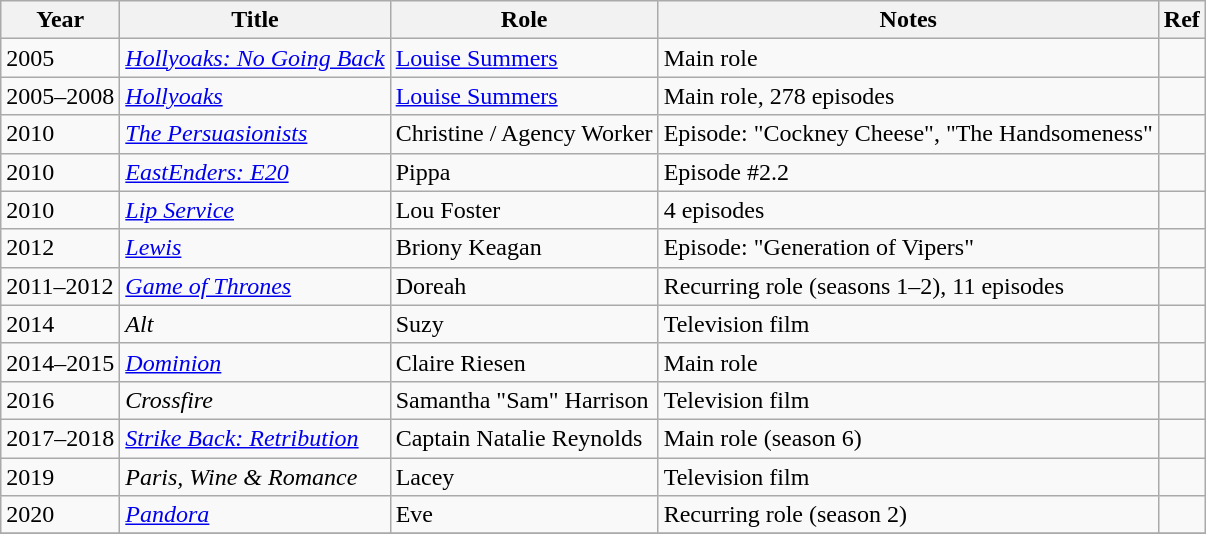<table class="wikitable sortable">
<tr>
<th>Year</th>
<th>Title</th>
<th>Role</th>
<th class="unsortable">Notes</th>
<th>Ref</th>
</tr>
<tr>
<td>2005</td>
<td><em><a href='#'>Hollyoaks: No Going Back</a></em></td>
<td><a href='#'>Louise Summers</a></td>
<td>Main role</td>
<td></td>
</tr>
<tr>
<td>2005–2008</td>
<td><em><a href='#'>Hollyoaks</a></em></td>
<td><a href='#'>Louise Summers</a></td>
<td>Main role, 278 episodes</td>
<td></td>
</tr>
<tr>
<td>2010</td>
<td><em><a href='#'>The Persuasionists</a></em></td>
<td>Christine / Agency Worker</td>
<td>Episode: "Cockney Cheese", "The Handsomeness"</td>
<td></td>
</tr>
<tr>
<td>2010</td>
<td><em><a href='#'>EastEnders: E20</a></em></td>
<td>Pippa</td>
<td>Episode #2.2</td>
<td></td>
</tr>
<tr>
<td>2010</td>
<td><em><a href='#'>Lip Service</a></em></td>
<td>Lou Foster</td>
<td>4 episodes</td>
<td></td>
</tr>
<tr>
<td>2012</td>
<td><em><a href='#'>Lewis</a></em></td>
<td>Briony Keagan</td>
<td>Episode: "Generation of Vipers"</td>
<td></td>
</tr>
<tr>
<td>2011–2012</td>
<td><em><a href='#'>Game of Thrones</a></em></td>
<td>Doreah</td>
<td>Recurring role (seasons 1–2), 11 episodes</td>
<td></td>
</tr>
<tr>
<td>2014</td>
<td><em>Alt</em></td>
<td>Suzy</td>
<td>Television film</td>
<td></td>
</tr>
<tr>
<td>2014–2015</td>
<td><em><a href='#'>Dominion</a></em></td>
<td>Claire Riesen</td>
<td>Main role</td>
<td></td>
</tr>
<tr>
<td>2016</td>
<td><em>Crossfire</em></td>
<td>Samantha "Sam" Harrison</td>
<td>Television film</td>
<td></td>
</tr>
<tr>
<td>2017–2018</td>
<td><em><a href='#'>Strike Back: Retribution</a></em></td>
<td>Captain Natalie Reynolds</td>
<td>Main role (season 6)</td>
<td></td>
</tr>
<tr>
<td>2019</td>
<td><em>Paris, Wine & Romance</em></td>
<td>Lacey</td>
<td>Television film</td>
<td></td>
</tr>
<tr>
<td>2020</td>
<td><em><a href='#'>Pandora</a></em></td>
<td>Eve</td>
<td>Recurring role (season 2)</td>
<td></td>
</tr>
<tr>
</tr>
</table>
